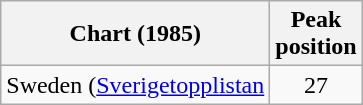<table class="wikitable">
<tr>
<th>Chart (1985)</th>
<th>Peak<br>position</th>
</tr>
<tr>
<td>Sweden (<a href='#'>Sverigetopplistan</a></td>
<td align="center">27</td>
</tr>
</table>
